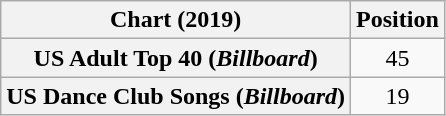<table class="wikitable plainrowheaders" style="text-align:center">
<tr>
<th scope="col">Chart (2019)</th>
<th scope="col">Position</th>
</tr>
<tr>
<th scope="row">US Adult Top 40 (<em>Billboard</em>)</th>
<td>45</td>
</tr>
<tr>
<th scope="row">US Dance Club Songs (<em>Billboard</em>)</th>
<td>19</td>
</tr>
</table>
